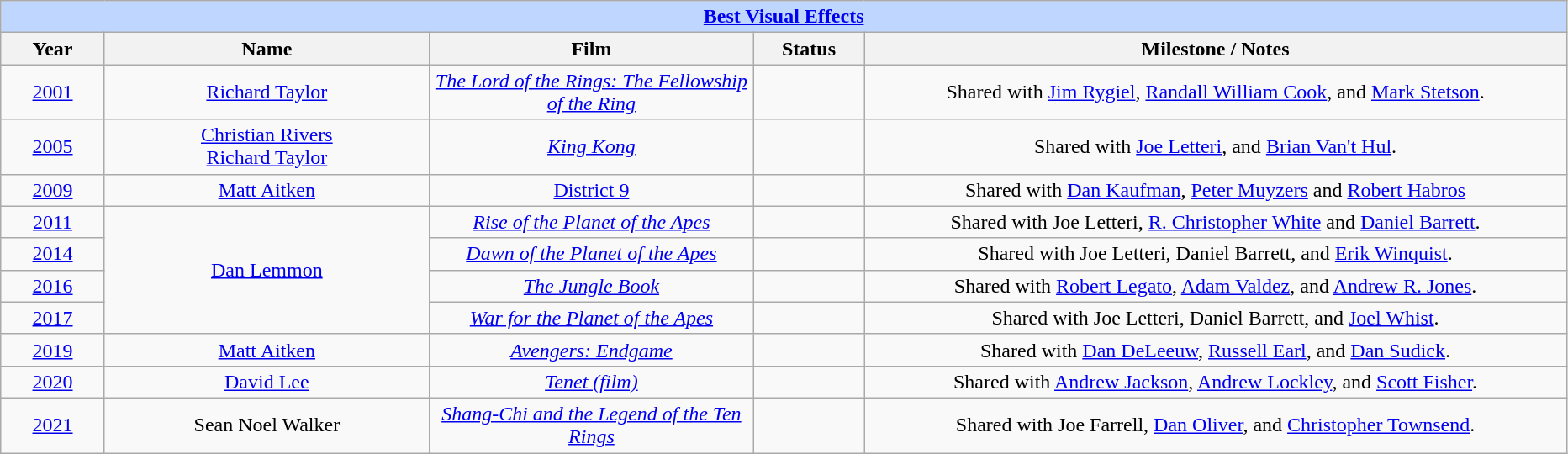<table class="wikitable" style="text-align: center">
<tr ---- bgcolor="#bfd7ff">
<td colspan=5 align=center><strong><a href='#'>Best Visual Effects</a></strong></td>
</tr>
<tr ---- bgcolor="#ebf5ff">
<th width="075">Year</th>
<th width="250">Name</th>
<th width="250">Film</th>
<th width="080">Status</th>
<th width="550">Milestone / Notes</th>
</tr>
<tr>
<td><a href='#'>2001</a></td>
<td><a href='#'>Richard Taylor</a></td>
<td><em><a href='#'>The Lord of the Rings: The Fellowship of the Ring</a></em></td>
<td></td>
<td>Shared with <a href='#'>Jim Rygiel</a>, <a href='#'>Randall William Cook</a>, and <a href='#'>Mark Stetson</a>.</td>
</tr>
<tr>
<td><a href='#'>2005</a></td>
<td><a href='#'>Christian Rivers</a><br><a href='#'>Richard Taylor</a></td>
<td><em><a href='#'>King Kong</a></em></td>
<td></td>
<td>Shared with <a href='#'>Joe Letteri</a>, and <a href='#'>Brian Van't Hul</a>.</td>
</tr>
<tr>
<td><a href='#'>2009</a></td>
<td><a href='#'>Matt Aitken</a></td>
<td><a href='#'>District 9</a></td>
<td></td>
<td>Shared with <a href='#'>Dan Kaufman</a>, <a href='#'>Peter Muyzers</a> and <a href='#'>Robert Habros</a></td>
</tr>
<tr>
<td><a href='#'>2011</a></td>
<td rowspan="4"><a href='#'>Dan Lemmon</a></td>
<td><em><a href='#'>Rise of the Planet of the Apes</a></em></td>
<td></td>
<td>Shared with Joe Letteri, <a href='#'>R. Christopher White</a> and <a href='#'>Daniel Barrett</a>.</td>
</tr>
<tr>
<td><a href='#'>2014</a></td>
<td><em><a href='#'>Dawn of the Planet of the Apes</a></em></td>
<td></td>
<td>Shared with Joe Letteri, Daniel Barrett, and <a href='#'>Erik Winquist</a>.</td>
</tr>
<tr>
<td><a href='#'>2016</a></td>
<td><a href='#'><em>The Jungle Book</em></a></td>
<td></td>
<td>Shared with <a href='#'>Robert Legato</a>, <a href='#'>Adam Valdez</a>, and <a href='#'>Andrew R. Jones</a>.</td>
</tr>
<tr>
<td><a href='#'>2017</a></td>
<td><em><a href='#'>War for the Planet of the Apes</a></em></td>
<td></td>
<td>Shared with Joe Letteri, Daniel Barrett, and <a href='#'>Joel Whist</a>.</td>
</tr>
<tr>
<td><a href='#'>2019</a></td>
<td><a href='#'>Matt Aitken</a></td>
<td><em><a href='#'>Avengers: Endgame</a></em></td>
<td></td>
<td>Shared with <a href='#'>Dan DeLeeuw</a>, <a href='#'>Russell Earl</a>, and <a href='#'>Dan Sudick</a>.</td>
</tr>
<tr>
<td><a href='#'>2020</a></td>
<td><a href='#'>David Lee</a></td>
<td><em><a href='#'>Tenet (film)</a></em></td>
<td></td>
<td>Shared with <a href='#'>Andrew Jackson</a>, <a href='#'>Andrew Lockley</a>, and <a href='#'>Scott Fisher</a>.</td>
</tr>
<tr>
<td><a href='#'>2021</a></td>
<td>Sean Noel Walker</td>
<td><em><a href='#'>Shang-Chi and the Legend of the Ten Rings</a></em></td>
<td></td>
<td>Shared with Joe Farrell, <a href='#'>Dan Oliver</a>, and <a href='#'>Christopher Townsend</a>.</td>
</tr>
</table>
